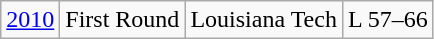<table class="wikitable">
<tr align="center">
<td><a href='#'>2010</a></td>
<td>First Round</td>
<td>Louisiana Tech</td>
<td>L 57–66</td>
</tr>
</table>
